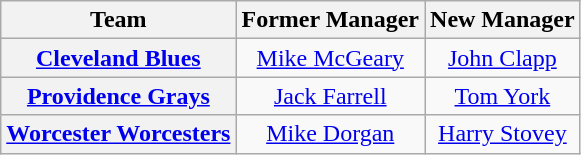<table class="wikitable plainrowheaders" style="text-align:center;">
<tr>
<th scope="col">Team</th>
<th scope="col">Former Manager</th>
<th scope="col">New Manager</th>
</tr>
<tr>
<th scope="row" style="text-align:center;"><a href='#'>Cleveland Blues</a></th>
<td><a href='#'>Mike McGeary</a></td>
<td><a href='#'>John Clapp</a></td>
</tr>
<tr>
<th scope="row" style="text-align:center;"><a href='#'>Providence Grays</a></th>
<td><a href='#'>Jack Farrell</a></td>
<td><a href='#'>Tom York</a></td>
</tr>
<tr>
<th scope="row" style="text-align:center;"><a href='#'>Worcester Worcesters</a></th>
<td><a href='#'>Mike Dorgan</a></td>
<td><a href='#'>Harry Stovey</a></td>
</tr>
</table>
